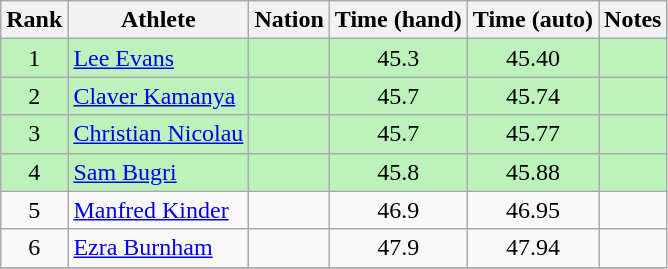<table class="wikitable sortable" style="text-align:center">
<tr>
<th>Rank</th>
<th>Athlete</th>
<th>Nation</th>
<th>Time (hand)</th>
<th>Time (auto)</th>
<th>Notes</th>
</tr>
<tr bgcolor=bbf3bb>
<td>1</td>
<td align=left><a href='#'>Lee Evans</a></td>
<td align=left></td>
<td>45.3</td>
<td>45.40</td>
<td></td>
</tr>
<tr bgcolor=bbf3bb>
<td>2</td>
<td align=left><a href='#'>Claver Kamanya</a></td>
<td align=left></td>
<td>45.7</td>
<td>45.74</td>
<td></td>
</tr>
<tr bgcolor=bbf3bb>
<td>3</td>
<td align=left><a href='#'>Christian Nicolau</a></td>
<td align=left></td>
<td>45.7</td>
<td>45.77</td>
<td></td>
</tr>
<tr bgcolor=bbf3bb>
<td>4</td>
<td align=left><a href='#'>Sam Bugri</a></td>
<td align=left></td>
<td>45.8</td>
<td>45.88</td>
<td></td>
</tr>
<tr>
<td>5</td>
<td align=left><a href='#'>Manfred Kinder</a></td>
<td align=left></td>
<td>46.9</td>
<td>46.95</td>
<td></td>
</tr>
<tr>
<td>6</td>
<td align=left><a href='#'>Ezra Burnham</a></td>
<td align=left></td>
<td>47.9</td>
<td>47.94</td>
<td></td>
</tr>
<tr>
</tr>
</table>
